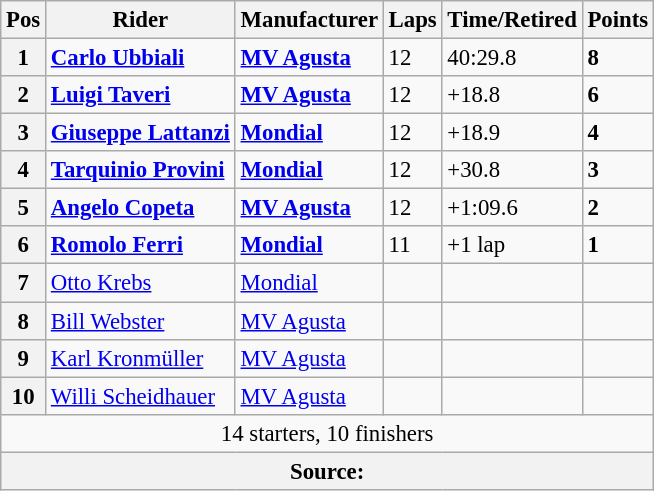<table class="wikitable" style="font-size: 95%;">
<tr>
<th>Pos</th>
<th>Rider</th>
<th>Manufacturer</th>
<th>Laps</th>
<th>Time/Retired</th>
<th>Points</th>
</tr>
<tr>
<th>1</th>
<td> <strong><a href='#'>Carlo Ubbiali</a></strong></td>
<td><strong><a href='#'>MV Agusta</a></strong></td>
<td>12</td>
<td>40:29.8</td>
<td><strong>8</strong></td>
</tr>
<tr>
<th>2</th>
<td> <strong><a href='#'>Luigi Taveri</a></strong></td>
<td><strong><a href='#'>MV Agusta</a></strong></td>
<td>12</td>
<td>+18.8</td>
<td><strong>6</strong></td>
</tr>
<tr>
<th>3</th>
<td> <strong><a href='#'>Giuseppe Lattanzi</a></strong></td>
<td><strong><a href='#'>Mondial</a></strong></td>
<td>12</td>
<td>+18.9</td>
<td><strong>4</strong></td>
</tr>
<tr>
<th>4</th>
<td> <strong><a href='#'>Tarquinio Provini</a></strong></td>
<td><strong><a href='#'>Mondial</a></strong></td>
<td>12</td>
<td>+30.8</td>
<td><strong>3</strong></td>
</tr>
<tr>
<th>5</th>
<td> <strong><a href='#'>Angelo Copeta</a></strong></td>
<td><strong><a href='#'>MV Agusta</a></strong></td>
<td>12</td>
<td>+1:09.6</td>
<td><strong>2</strong></td>
</tr>
<tr>
<th>6</th>
<td> <strong><a href='#'>Romolo Ferri</a></strong></td>
<td><strong><a href='#'>Mondial</a></strong></td>
<td>11</td>
<td>+1 lap</td>
<td><strong>1</strong></td>
</tr>
<tr>
<th>7</th>
<td> <a href='#'>Otto Krebs</a></td>
<td><a href='#'>Mondial</a></td>
<td></td>
<td></td>
<td></td>
</tr>
<tr>
<th>8</th>
<td> <a href='#'>Bill Webster</a></td>
<td><a href='#'>MV Agusta</a></td>
<td></td>
<td></td>
<td></td>
</tr>
<tr>
<th>9</th>
<td> <a href='#'>Karl Kronmüller</a></td>
<td><a href='#'>MV Agusta</a></td>
<td></td>
<td></td>
<td></td>
</tr>
<tr>
<th>10</th>
<td> <a href='#'>Willi Scheidhauer</a></td>
<td><a href='#'>MV Agusta</a></td>
<td></td>
<td></td>
<td></td>
</tr>
<tr>
<td colspan=6 align=center>14 starters, 10 finishers</td>
</tr>
<tr>
<th colspan=6><strong>Source</strong>:</th>
</tr>
</table>
